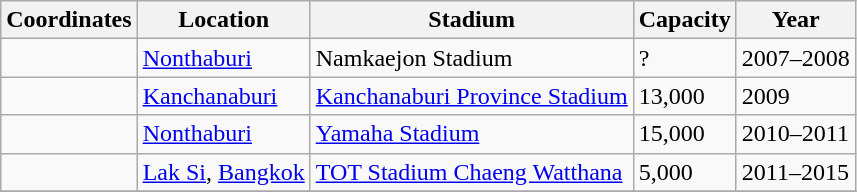<table class="wikitable sortable">
<tr>
<th>Coordinates</th>
<th>Location</th>
<th>Stadium</th>
<th>Capacity</th>
<th>Year</th>
</tr>
<tr>
<td></td>
<td><a href='#'>Nonthaburi</a></td>
<td>Namkaejon Stadium</td>
<td>?</td>
<td>2007–2008</td>
</tr>
<tr>
<td></td>
<td><a href='#'>Kanchanaburi</a></td>
<td><a href='#'>Kanchanaburi Province Stadium</a></td>
<td>13,000</td>
<td>2009</td>
</tr>
<tr>
<td></td>
<td><a href='#'>Nonthaburi</a></td>
<td><a href='#'>Yamaha Stadium</a></td>
<td>15,000</td>
<td>2010–2011</td>
</tr>
<tr>
<td></td>
<td><a href='#'>Lak Si</a>, <a href='#'>Bangkok</a></td>
<td><a href='#'>TOT Stadium Chaeng Watthana</a></td>
<td>5,000</td>
<td>2011–2015</td>
</tr>
<tr>
</tr>
</table>
